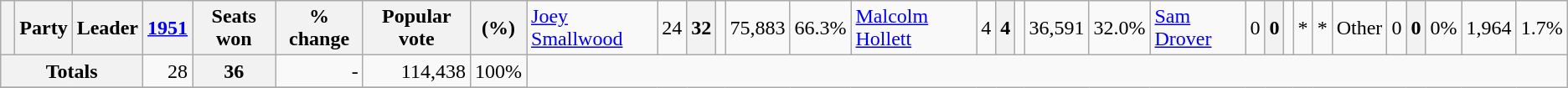<table class="wikitable">
<tr>
<th> </th>
<th>Party</th>
<th>Leader</th>
<th><a href='#'>1951</a></th>
<th>Seats won</th>
<th>% change</th>
<th>Popular vote</th>
<th>(%)<br></th>
<td><a href='#'>Joey Smallwood</a></td>
<td align=right>24</td>
<th align=right>32</th>
<td align=right></td>
<td align=right>75,883</td>
<td align=right>66.3%<br></td>
<td><a href='#'>Malcolm Hollett</a></td>
<td align=right>4</td>
<th align=right>4</th>
<td align=right></td>
<td align=right>36,591</td>
<td align=right>32.0%<br></td>
<td><a href='#'>Sam Drover</a></td>
<td align=right>0</td>
<th align=right>0</th>
<td align=right></td>
<td align=right>*</td>
<td align=right>*<br></td>
<td colspan="2">Other</td>
<td align=right>0</td>
<th align=right>0</th>
<td align=right>0%</td>
<td align=right>1,964</td>
<td align=right>1.7%</td>
</tr>
<tr>
<th colspan="3">Totals</th>
<td align=right>28</td>
<th align=right>36</th>
<td align=right>-</td>
<td align=right>114,438</td>
<td align=right>100%</td>
</tr>
<tr>
</tr>
</table>
